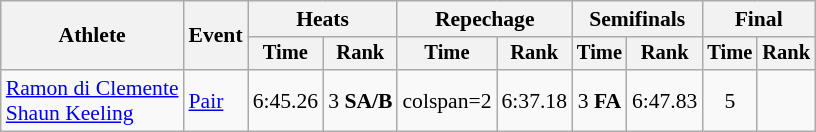<table class="wikitable" style="font-size:90%">
<tr>
<th rowspan="2">Athlete</th>
<th rowspan="2">Event</th>
<th colspan="2">Heats</th>
<th colspan="2">Repechage</th>
<th colspan="2">Semifinals</th>
<th colspan="2">Final</th>
</tr>
<tr style="font-size:95%">
<th>Time</th>
<th>Rank</th>
<th>Time</th>
<th>Rank</th>
<th>Time</th>
<th>Rank</th>
<th>Time</th>
<th>Rank</th>
</tr>
<tr align=center>
<td align=left><a href='#'>Ramon di Clemente</a><br><a href='#'>Shaun Keeling</a></td>
<td align=left><a href='#'>Pair</a></td>
<td>6:45.26</td>
<td>3 <strong>SA/B</strong></td>
<td>colspan=2 </td>
<td>6:37.18</td>
<td>3 <strong>FA</strong></td>
<td>6:47.83</td>
<td>5</td>
</tr>
</table>
